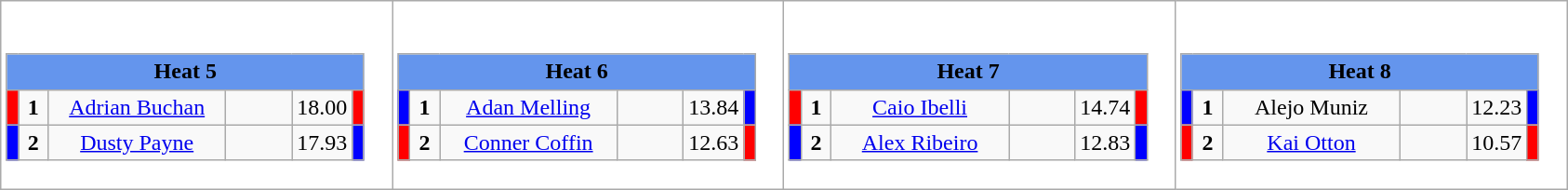<table class="wikitable" style="background:#fff;">
<tr>
<td><div><br><table class="wikitable">
<tr>
<td colspan="6"  style="text-align:center; background:#6495ed;"><strong>Heat 5</strong></td>
</tr>
<tr>
<td style="width:01px; background: #f00;"></td>
<td style="width:14px; text-align:center;"><strong>1</strong></td>
<td style="width:120px; text-align:center;"><a href='#'>Adrian Buchan</a></td>
<td style="width:40px; text-align:center;"></td>
<td style="width:20px; text-align:center;">18.00</td>
<td style="width:01px; background: #f00;"></td>
</tr>
<tr>
<td style="width:01px; background: #00f;"></td>
<td style="width:14px; text-align:center;"><strong>2</strong></td>
<td style="width:120px; text-align:center;"><a href='#'>Dusty Payne</a></td>
<td style="width:40px; text-align:center;"></td>
<td style="width:20px; text-align:center;">17.93</td>
<td style="width:01px; background: #00f;"></td>
</tr>
</table>
</div></td>
<td><div><br><table class="wikitable">
<tr>
<td colspan="6"  style="text-align:center; background:#6495ed;"><strong>Heat 6</strong></td>
</tr>
<tr>
<td style="width:01px; background: #00f;"></td>
<td style="width:14px; text-align:center;"><strong>1</strong></td>
<td style="width:120px; text-align:center;"><a href='#'>Adan Melling</a></td>
<td style="width:40px; text-align:center;"></td>
<td style="width:20px; text-align:center;">13.84</td>
<td style="width:01px; background: #00f;"></td>
</tr>
<tr>
<td style="width:01px; background: #f00;"></td>
<td style="width:14px; text-align:center;"><strong>2</strong></td>
<td style="width:120px; text-align:center;"><a href='#'>Conner Coffin</a></td>
<td style="width:40px; text-align:center;"></td>
<td style="width:20px; text-align:center;">12.63</td>
<td style="width:01px; background: #f00;"></td>
</tr>
</table>
</div></td>
<td><div><br><table class="wikitable">
<tr>
<td colspan="6"  style="text-align:center; background:#6495ed;"><strong>Heat 7</strong></td>
</tr>
<tr>
<td style="width:01px; background: #f00;"></td>
<td style="width:14px; text-align:center;"><strong>1</strong></td>
<td style="width:120px; text-align:center;"><a href='#'>Caio Ibelli</a></td>
<td style="width:40px; text-align:center;"></td>
<td style="width:20px; text-align:center;">14.74</td>
<td style="width:01px; background: #f00;"></td>
</tr>
<tr>
<td style="width:01px; background: #00f;"></td>
<td style="width:14px; text-align:center;"><strong>2</strong></td>
<td style="width:120px; text-align:center;"><a href='#'>Alex Ribeiro</a></td>
<td style="width:40px; text-align:center;"></td>
<td style="width:20px; text-align:center;">12.83</td>
<td style="width:01px; background: #00f;"></td>
</tr>
</table>
</div></td>
<td><div><br><table class="wikitable">
<tr>
<td colspan="6"  style="text-align:center; background:#6495ed;"><strong>Heat 8</strong></td>
</tr>
<tr>
<td style="width:01px; background: #00f;"></td>
<td style="width:14px; text-align:center;"><strong>1</strong></td>
<td style="width:120px; text-align:center;">Alejo Muniz</td>
<td style="width:40px; text-align:center;"></td>
<td style="width:20px; text-align:center;">12.23</td>
<td style="width:01px; background: #00f;"></td>
</tr>
<tr>
<td style="width:01px; background: #f00;"></td>
<td style="width:14px; text-align:center;"><strong>2</strong></td>
<td style="width:120px; text-align:center;"><a href='#'>Kai Otton</a></td>
<td style="width:40px; text-align:center;"></td>
<td style="width:20px; text-align:center;">10.57</td>
<td style="width:01px; background: #f00;"></td>
</tr>
</table>
</div></td>
</tr>
</table>
